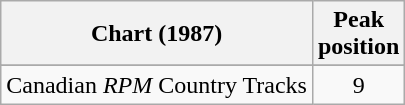<table class="wikitable sortable">
<tr>
<th align="left">Chart (1987)</th>
<th align="center">Peak<br>position</th>
</tr>
<tr>
</tr>
<tr>
<td align="left">Canadian <em>RPM</em> Country Tracks</td>
<td align="center">9</td>
</tr>
</table>
